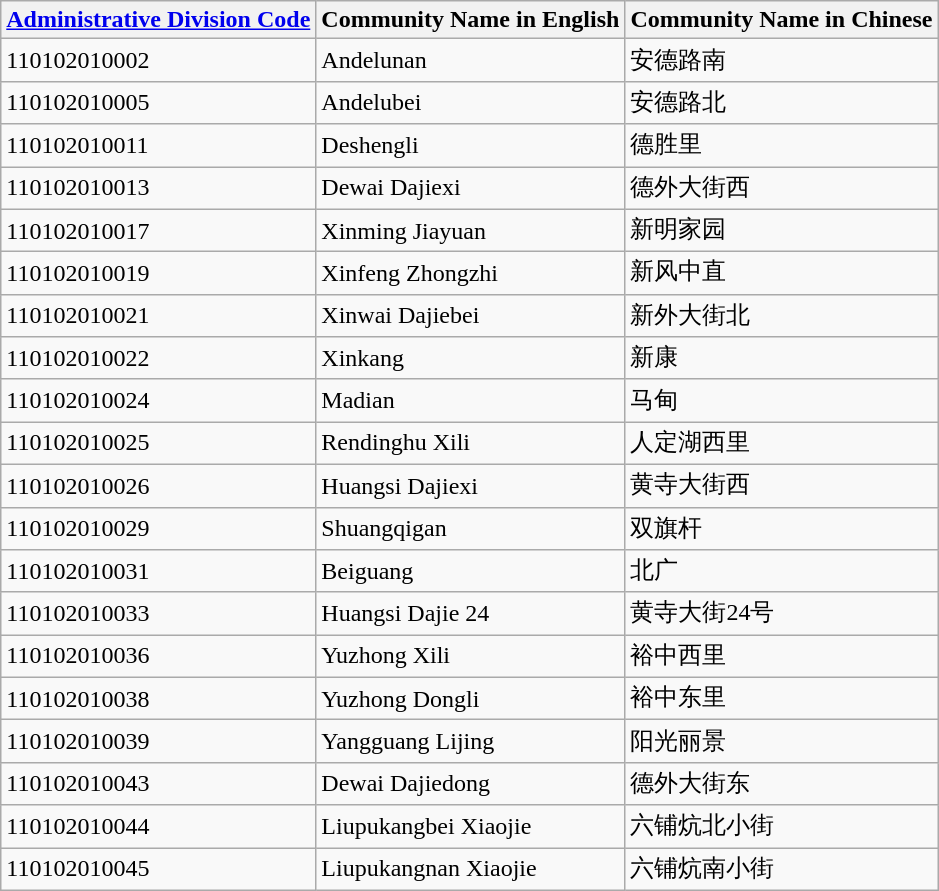<table class="wikitable sortable">
<tr>
<th><a href='#'>Administrative Division Code</a></th>
<th>Community Name in English</th>
<th>Community Name in Chinese</th>
</tr>
<tr>
<td>110102010002</td>
<td>Andelunan</td>
<td>安德路南</td>
</tr>
<tr>
<td>110102010005</td>
<td>Andelubei</td>
<td>安德路北</td>
</tr>
<tr>
<td>110102010011</td>
<td>Deshengli</td>
<td>德胜里</td>
</tr>
<tr>
<td>110102010013</td>
<td>Dewai Dajiexi</td>
<td>德外大街西</td>
</tr>
<tr>
<td>110102010017</td>
<td>Xinming Jiayuan</td>
<td>新明家园</td>
</tr>
<tr>
<td>110102010019</td>
<td>Xinfeng Zhongzhi</td>
<td>新风中直</td>
</tr>
<tr>
<td>110102010021</td>
<td>Xinwai Dajiebei</td>
<td>新外大街北</td>
</tr>
<tr>
<td>110102010022</td>
<td>Xinkang</td>
<td>新康</td>
</tr>
<tr>
<td>110102010024</td>
<td>Madian</td>
<td>马甸</td>
</tr>
<tr>
<td>110102010025</td>
<td>Rendinghu Xili</td>
<td>人定湖西里</td>
</tr>
<tr>
<td>110102010026</td>
<td>Huangsi Dajiexi</td>
<td>黄寺大街西</td>
</tr>
<tr>
<td>110102010029</td>
<td>Shuangqigan</td>
<td>双旗杆</td>
</tr>
<tr>
<td>110102010031</td>
<td>Beiguang</td>
<td>北广</td>
</tr>
<tr>
<td>110102010033</td>
<td>Huangsi Dajie 24</td>
<td>黄寺大街24号</td>
</tr>
<tr>
<td>110102010036</td>
<td>Yuzhong Xili</td>
<td>裕中西里</td>
</tr>
<tr>
<td>110102010038</td>
<td>Yuzhong Dongli</td>
<td>裕中东里</td>
</tr>
<tr>
<td>110102010039</td>
<td>Yangguang Lijing</td>
<td>阳光丽景</td>
</tr>
<tr>
<td>110102010043</td>
<td>Dewai Dajiedong</td>
<td>德外大街东</td>
</tr>
<tr>
<td>110102010044</td>
<td>Liupukangbei Xiaojie</td>
<td>六铺炕北小街</td>
</tr>
<tr>
<td>110102010045</td>
<td>Liupukangnan Xiaojie</td>
<td>六铺炕南小街</td>
</tr>
</table>
